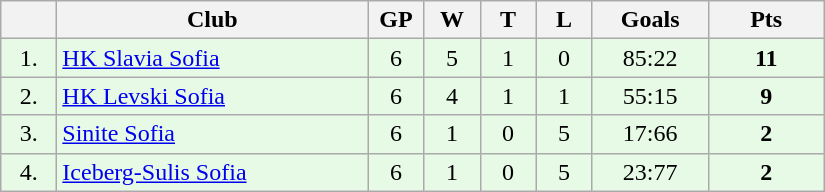<table class="wikitable">
<tr>
<th width="30"></th>
<th width="200">Club</th>
<th width="30">GP</th>
<th width="30">W</th>
<th width="30">T</th>
<th width="30">L</th>
<th width="70">Goals</th>
<th width="70">Pts</th>
</tr>
<tr bgcolor="#e6fae6" align="center">
<td>1.</td>
<td align="left"><a href='#'>HK Slavia Sofia</a></td>
<td>6</td>
<td>5</td>
<td>1</td>
<td>0</td>
<td>85:22</td>
<td><strong>11</strong></td>
</tr>
<tr bgcolor="#e6fae6" align="center">
<td>2.</td>
<td align="left"><a href='#'>HK Levski Sofia</a></td>
<td>6</td>
<td>4</td>
<td>1</td>
<td>1</td>
<td>55:15</td>
<td><strong>9</strong></td>
</tr>
<tr bgcolor="#e6fae6" align="center">
<td>3.</td>
<td align="left"><a href='#'>Sinite Sofia</a></td>
<td>6</td>
<td>1</td>
<td>0</td>
<td>5</td>
<td>17:66</td>
<td><strong>2</strong></td>
</tr>
<tr bgcolor="#e6fae6" align="center">
<td>4.</td>
<td align="left"><a href='#'>Iceberg-Sulis Sofia</a></td>
<td>6</td>
<td>1</td>
<td>0</td>
<td>5</td>
<td>23:77</td>
<td><strong>2</strong></td>
</tr>
</table>
